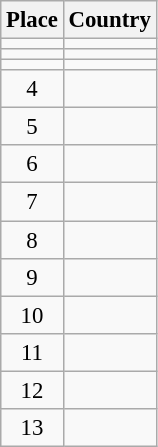<table class="wikitable" style="font-size:95%;">
<tr>
<th>Place</th>
<th>Country</th>
</tr>
<tr>
<td align=center></td>
<td></td>
</tr>
<tr>
<td align=center></td>
<td></td>
</tr>
<tr>
<td align=center></td>
<td></td>
</tr>
<tr>
<td align=center>4</td>
<td></td>
</tr>
<tr>
<td align=center>5</td>
<td></td>
</tr>
<tr>
<td align=center>6</td>
<td></td>
</tr>
<tr>
<td align=center>7</td>
<td></td>
</tr>
<tr>
<td align=center>8</td>
<td></td>
</tr>
<tr>
<td align=center>9</td>
<td></td>
</tr>
<tr>
<td align=center>10</td>
<td></td>
</tr>
<tr>
<td align=center>11</td>
<td></td>
</tr>
<tr>
<td align=center>12</td>
<td></td>
</tr>
<tr>
<td align=center>13</td>
<td></td>
</tr>
</table>
